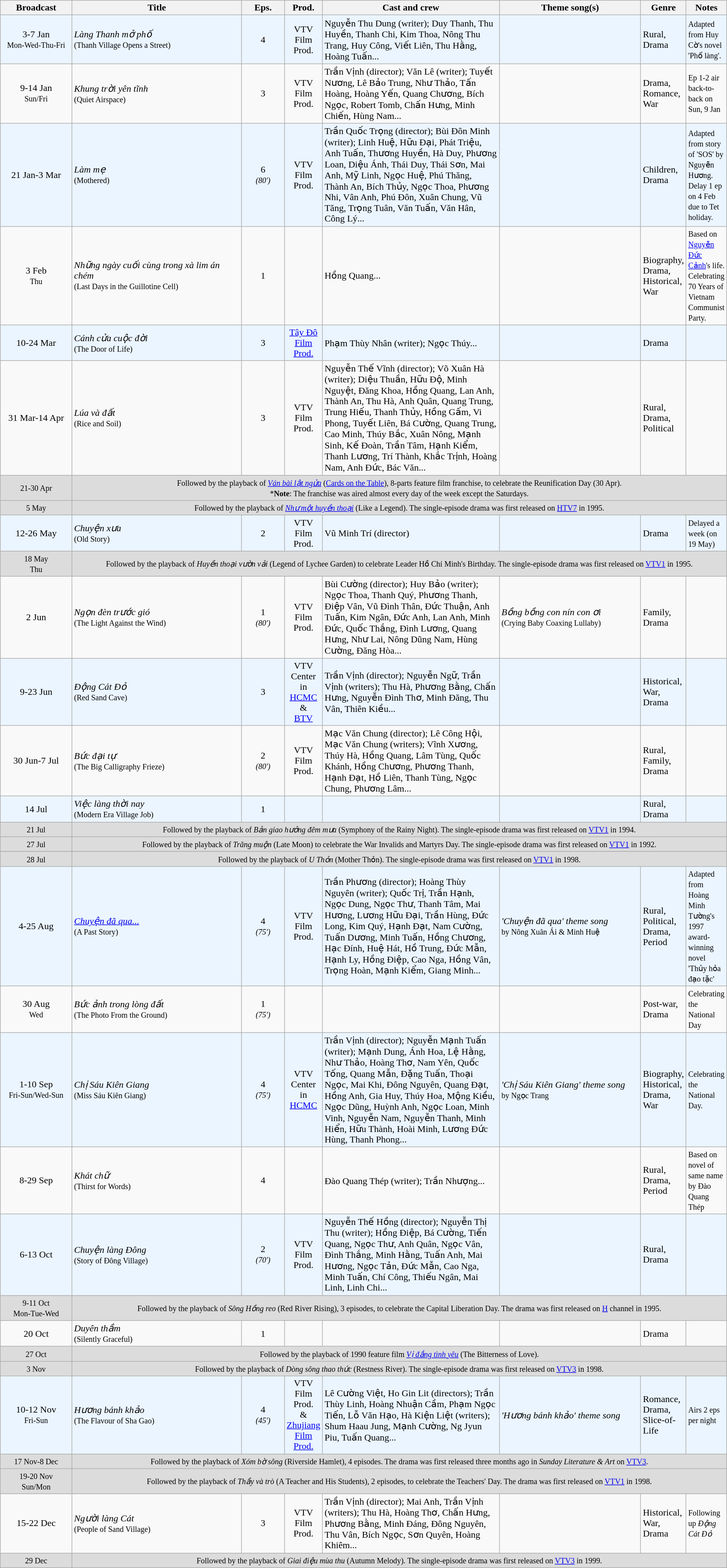<table class="wikitable sortable">
<tr>
<th style="width:10%;">Broadcast</th>
<th style="width:24%;">Title</th>
<th style="width:6%;">Eps.</th>
<th style="width:5%;">Prod.</th>
<th style="width:25%;">Cast and crew</th>
<th style="width:20%;">Theme song(s)</th>
<th style="width:5%;">Genre</th>
<th style="width:5%;">Notes</th>
</tr>
<tr ---- bgcolor="#ebf5ff">
<td style="text-align:center;">3-7 Jan <br><small>Mon-Wed-Thu-Fri</small><br></td>
<td><em>Làng Thanh mở phố</em> <br><small>(Thanh Village Opens a Street)</small></td>
<td style="text-align:center;">4</td>
<td style="text-align:center;">VTV Film Prod.</td>
<td>Nguyễn Thu Dung (writer); Duy Thanh, Thu Huyền, Thanh Chi, Kim Thoa, Nông Thu Trang, Huy Công, Viết Liên, Thu Hằng, Hoàng Tuấn...</td>
<td></td>
<td>Rural, Drama</td>
<td><small>Adapted from Huy Cờ's novel 'Phố làng'.</small></td>
</tr>
<tr>
<td style="text-align:center;">9-14 Jan <br><small>Sun/Fri</small><br></td>
<td><em>Khung trời yên tĩnh</em> <br><small>(Quiet Airspace)</small></td>
<td style="text-align:center;">3</td>
<td style="text-align:center;">VTV Film Prod.</td>
<td>Trần Vịnh (director); Văn Lê (writer); Tuyết Nương, Lê Bảo Trung, Như Thảo, Tấn Hoàng, Hoàng Yến, Quang Chương, Bích Ngọc, Robert Tomb, Chấn Hưng, Minh Chiến, Hùng Nam...</td>
<td></td>
<td>Drama, Romance, War</td>
<td><small>Ep 1-2 air back-to-back on Sun, 9 Jan</small></td>
</tr>
<tr ---- bgcolor="#ebf5ff">
<td style="text-align:center;">21 Jan-3 Mar<br></td>
<td><em>Làm mẹ</em> <br><small>(Mothered)</small></td>
<td style="text-align:center;">6<br><small><em>(80′)</em></small></td>
<td style="text-align:center;">VTV Film Prod.</td>
<td>Trần Quốc Trọng (director); Bùi Đôn Minh (writer); Linh Huệ, Hữu Đại, Phát Triệu, Anh Tuấn, Thương Huyền, Hà Duy, Phương Loan, Diệu Ánh, Thái Duy, Thái Sơn, Mai Anh, Mỹ Linh, Ngọc Huệ, Phú Thăng, Thành An, Bích Thủy, Ngọc Thoa, Phương Nhi, Vân Anh, Phú Đôn, Xuân Chung, Vũ Tăng, Trọng Tuân, Văn Tuấn, Văn Hân, Công Lý...</td>
<td></td>
<td>Children, Drama</td>
<td><small>Adapted from story of 'SOS' by Nguyễn Hương. Delay 1 ep on 4 Feb due to Tet holiday.</small></td>
</tr>
<tr>
<td style="text-align:center;">3 Feb <br><small>Thu</small><br></td>
<td><em>Những ngày cuối cùng trong xà lim án chém</em> <br><small>(Last Days in the Guillotine Cell)</small></td>
<td style="text-align:center;">1</td>
<td style="text-align:center;"></td>
<td>Hồng Quang...</td>
<td></td>
<td>Biography, Drama, Historical, War</td>
<td><small>Based on <a href='#'>Nguyễn Đức Cảnh</a>'s life.<br>Celebrating 70 Years of Vietnam Communist Party.</small></td>
</tr>
<tr ---- bgcolor="#ebf5ff">
<td style="text-align:center;">10-24 Mar<br></td>
<td><em>Cánh cửa cuộc đời</em> <br><small>(The Door of Life)</small></td>
<td style="text-align:center;">3</td>
<td style="text-align:center;"><a href='#'>Tây Đô Film Prod.</a></td>
<td>Phạm Thùy Nhân (writer); Ngọc Thúy...</td>
<td></td>
<td>Drama</td>
<td></td>
</tr>
<tr>
<td style="text-align:center;">31 Mar-14 Apr <br></td>
<td><em>Lúa và đất</em> <br><small>(Rice and Soil)</small></td>
<td style="text-align:center;">3</td>
<td style="text-align:center;">VTV Film Prod.</td>
<td>Nguyễn Thế Vĩnh (director); Võ Xuân Hà (writer); Diệu Thuần, Hữu Độ, Minh Nguyệt, Đăng Khoa, Hồng Quang, Lan Anh, Thành An, Thu Hà, Anh Quân, Quang Trung, Trung Hiếu, Thanh Thủy, Hồng Gấm, Vi Phong, Tuyết Liên, Bá Cường, Quang Trung, Cao Minh, Thúy Bắc, Xuân Nông, Mạnh Sinh, Kế Đoàn, Trần Tâm, Hạnh Kiểm, Thanh Lương, Trí Thành, Khắc Trịnh, Hoàng Nam, Anh Đức, Bác Văn...</td>
<td></td>
<td>Rural, Drama, Political</td>
<td></td>
</tr>
<tr ---- bgcolor="#DCDCDC">
<td style="text-align:center;"><small>21-30 Apr</small></td>
<td colspan="7" align=center><small>Followed by the playback of <em><a href='#'>Ván bài lật ngửa</a></em> (<a href='#'>Cards on the Table</a>), 8-parts feature film franchise, to celebrate the Reunification Day (30 Apr).</small><br><small>*<strong>Note</strong>: The franchise was aired almost every day of the week except the Saturdays.</small></td>
</tr>
<tr ---- bgcolor="#DCDCDC">
<td style="text-align:center;"><small>5 May</small></td>
<td colspan="7" align=center><small>Followed by the playback of <em><a href='#'>Như một huyền thoại</a></em> (Like a Legend). The single-episode drama was first released on <a href='#'>HTV7</a> in 1995.</small></td>
</tr>
<tr ---- bgcolor="#ebf5ff">
<td style="text-align:center;">12-26 May<br></td>
<td><em>Chuyện xưa</em> <br><small>(Old Story)</small></td>
<td style="text-align:center;">2</td>
<td style="text-align:center;">VTV Film Prod.</td>
<td>Vũ Minh Trí (director)</td>
<td></td>
<td>Drama</td>
<td><small>Delayed a week (on 19 May)</small></td>
</tr>
<tr ---- bgcolor="#DCDCDC">
<td style="text-align:center;"><small>18 May</small><br><small>Thu</small></td>
<td colspan="7" align=center><small>Followed by the playback of <em>Huyền thoại vườn vải</em> (Legend of Lychee Garden) to celebrate Leader Hồ Chí Minh's Birthday. The single-episode drama was first released on <a href='#'>VTV1</a> in 1995.</small></td>
</tr>
<tr>
<td style="text-align:center;">2 Jun<br></td>
<td><em>Ngọn đèn trước gió</em> <br><small>(The Light Against the Wind)</small></td>
<td style="text-align:center;">1<br><small><em>(80′)</em></small></td>
<td style="text-align:center;">VTV Film Prod.</td>
<td>Bùi Cường (director); Huy Bảo (writer); Ngọc Thoa, Thanh Quý, Phương Thanh, Điệp Vân, Vũ Đình Thân, Đức Thuận, Anh Tuấn, Kim Ngân, Đức Anh, Lan Anh, Minh Đức, Quốc Thắng, Đình Lương, Quang Hưng, Như Lai, Nông Dũng Nam, Hùng Cường, Đăng Hòa...</td>
<td><em>Bồng bồng con nín con ơi</em><br><small>(Crying Baby Coaxing Lullaby)</small></td>
<td>Family, Drama</td>
<td></td>
</tr>
<tr ---- bgcolor="#ebf5ff">
<td style="text-align:center;">9-23 Jun<br></td>
<td><em>Động Cát Đỏ</em> <br><small>(Red Sand Cave)</small></td>
<td style="text-align:center;">3</td>
<td style="text-align:center;">VTV Center in <a href='#'>HCMC</a><br>&<br><a href='#'>BTV</a></td>
<td>Trần Vịnh (director); Nguyễn Ngữ, Trần Vịnh (writers); Thu Hà, Phương Bằng, Chấn Hưng, Nguyễn Đình Thơ, Minh Đăng, Thu Vân, Thiên Kiều...</td>
<td></td>
<td>Historical, War, Drama</td>
<td></td>
</tr>
<tr>
<td style="text-align:center;">30 Jun-7 Jul<br></td>
<td><em>Bức đại tự</em> <br><small>(The Big Calligraphy Frieze)</small></td>
<td style="text-align:center;">2<br><small><em>(80′)</em></small></td>
<td style="text-align:center;">VTV Film Prod.</td>
<td>Mạc Văn Chung (director); Lê Công Hội, Mạc Văn Chung (writers); Vĩnh Xương, Thúy Hà, Hồng Quang, Lâm Tùng, Quốc Khánh, Hồng Chương, Phương Thanh, Hạnh Đạt, Hồ Liên, Thanh Tùng, Ngọc Chung, Phương Lâm...</td>
<td></td>
<td>Rural, Family, Drama</td>
<td></td>
</tr>
<tr ---- bgcolor="#ebf5ff">
<td style="text-align:center;">14 Jul<br></td>
<td><em>Việc làng thời nay</em> <br><small>(Modern Era Village Job)</small></td>
<td style="text-align:center;">1</td>
<td style="text-align:center;"></td>
<td></td>
<td></td>
<td>Rural, Drama</td>
<td></td>
</tr>
<tr ---- bgcolor="#DCDCDC">
<td style="text-align:center;"><small>21 Jul</small></td>
<td colspan="7" align=center><small>Followed by the playback of <em>Bản giao hưởng đêm mưa</em> (Symphony of the Rainy Night). The single-episode drama was first released on <a href='#'>VTV1</a> in 1994.</small></td>
</tr>
<tr ---- bgcolor="#DCDCDC">
<td style="text-align:center;"><small>27 Jul</small></td>
<td colspan="7" align=center><small>Followed by the playback of <em>Trăng muộn</em> (Late Moon) to celebrate the War Invalids and Martyrs Day. The single-episode drama was first released on <a href='#'>VTV1</a> in 1992.</small></td>
</tr>
<tr>
</tr>
<tr ---- bgcolor="#DCDCDC">
<td style="text-align:center;"><small>28 Jul</small></td>
<td colspan="7" align=center><small>Followed by the playback of <em>U Thỏn</em> (Mother Thỏn). The single-episode drama was first released on <a href='#'>VTV1</a> in 1998.</small></td>
</tr>
<tr ---- bgcolor="#ebf5ff">
<td style="text-align:center;">4-25 Aug<br></td>
<td><em><a href='#'>Chuyện đã qua...</a></em> <br><small>(A Past Story)</small></td>
<td style="text-align:center;">4<br><small><em>(75′)</em></small></td>
<td style="text-align:center;">VTV Film Prod.</td>
<td>Trần Phương (director); Hoàng Thùy Nguyên (writer); Quốc Trị, Trần Hạnh, Ngọc Dung, Ngọc Thư, Thanh Tâm, Mai Hương, Lương Hữu Đại, Trần Hùng, Đức Long, Kim Quý, Hạnh Đạt, Nam Cường, Tuấn Dương, Minh Tuấn, Hồng Chương, Hạc Đính, Huệ Hát, Hồ Trung, Đức Mẫn, Hạnh Ly, Hồng Điệp, Cao Nga, Hồng Vân, Trọng Hoàn, Mạnh Kiểm, Giang Minh...</td>
<td><em> 'Chuyện đã qua' theme song</em><br><small>by Nông Xuân Ái & Minh Huệ</small></td>
<td>Rural, Political, Drama, Period</td>
<td><small>Adapted from Hoàng Minh Tường's 1997 award-winning novel 'Thủy hỏa đạo tặc'</small></td>
</tr>
<tr>
<td style="text-align:center;">30 Aug<br><small>Wed</small><br></td>
<td><em>Bức ảnh trong lòng đất</em> <br><small>(The Photo From the Ground)</small></td>
<td style="text-align:center;">1<br><small><em>(75′)</em></small></td>
<td style="text-align:center;"></td>
<td></td>
<td></td>
<td>Post-war, Drama</td>
<td><small>Celebrating the National Day</small></td>
</tr>
<tr ---- bgcolor="#ebf5ff">
<td style="text-align:center;">1-10 Sep<br><small>Fri-Sun/Wed-Sun</small><br></td>
<td><em>Chị Sáu Kiên Giang</em> <br><small>(Miss Sáu Kiên Giang)</small></td>
<td style="text-align:center;">4<br><small><em>(75′)</em></small></td>
<td style="text-align:center;">VTV Center in <a href='#'>HCMC</a></td>
<td>Trần Vịnh (director); Nguyễn Mạnh Tuấn (writer); Mạnh Dung, Ánh Hoa, Lệ Hằng, Như Thảo, Hoàng Thơ, Nam Yên, Quốc Tống, Quang Mẫn, Đặng Tuấn, Thoại Ngọc, Mai Khi, Đông Nguyên, Quang Đạt, Hồng Anh, Gia Huy, Thúy Hoa, Mộng Kiều, Ngọc Dũng, Huỳnh Anh, Ngọc Loan, Minh Vinh, Nguyễn Nam, Nguyễn Thanh, Minh Hiển, Hữu Thành, Hoài Minh, Lương Đức Hùng, Thanh Phong...</td>
<td><em> 'Chị Sáu Kiên Giang' theme song</em><br><small>by Ngọc Trang</small></td>
<td>Biography, Historical, Drama, War</td>
<td><small>Celebrating the National Day.</small></td>
</tr>
<tr>
<td style="text-align:center;">8-29 Sep<br></td>
<td><em>Khát chữ</em> <br><small>(Thirst for Words)</small></td>
<td style="text-align:center;">4</td>
<td style="text-align:center;"></td>
<td>Đào Quang Thép (writer); Trần Nhượng...</td>
<td></td>
<td>Rural, Drama, Period</td>
<td><small>Based on novel of same name by Đào Quang Thép</small></td>
</tr>
<tr ---- bgcolor="#ebf5ff">
<td style="text-align:center;">6-13 Oct<br></td>
<td><em>Chuyện làng Đông</em> <br><small>(Story of Đông Village)</small></td>
<td style="text-align:center;">2<br><small><em>(70′)</em></small></td>
<td style="text-align:center;">VTV Film Prod.</td>
<td>Nguyễn Thế Hồng (director); Nguyễn Thị Thu (writer); Hồng Điệp, Bá Cường, Tiến Quang, Ngọc Thư, Anh Quân, Ngọc Vân, Đình Thắng, Minh Hằng, Tuấn Anh, Mai Hương, Ngọc Tản, Đức Mẫn, Cao Nga, Minh Tuấn, Chí Công, Thiếu Ngân, Mai Linh, Linh Chi...</td>
<td></td>
<td>Rural, Drama</td>
<td></td>
</tr>
<tr ---- bgcolor="#DCDCDC">
<td style="text-align:center;"><small>9-11 Oct</small><br><small>Mon-Tue-Wed</small></td>
<td colspan="7" align=center><small>Followed by the playback of <em>Sông Hồng reo</em> (Red River Rising), 3 episodes, to celebrate the Capital Liberation Day. The drama was first released on <a href='#'>H</a> channel in 1995.</small></td>
</tr>
<tr>
<td style="text-align:center;">20 Oct</td>
<td><em>Duyên thầm</em> <br><small>(Silently Graceful)</small></td>
<td style="text-align:center;">1</td>
<td style="text-align:center;"></td>
<td></td>
<td></td>
<td>Drama</td>
<td></td>
</tr>
<tr ---- bgcolor="#DCDCDC">
<td style="text-align:center;"><small>27 Oct</small></td>
<td colspan="7" align=center><small>Followed by the playback of 1990 feature film <em><a href='#'>Vị đắng tình yêu</a></em> (The Bitterness of Love).</small></td>
</tr>
<tr ---- bgcolor="#DCDCDC">
<td style="text-align:center;"><small>3 Nov</small></td>
<td colspan="7" align=center><small>Followed by the playback of <em>Dòng sông thao thức</em> (Restness River). The single-episode drama was first released on <a href='#'>VTV3</a> in 1998.</small></td>
</tr>
<tr ---- bgcolor="#ebf5ff">
<td style="text-align:center;">10-12 Nov<br><small>Fri-Sun</small><br></td>
<td><em>Hương bánh khảo</em> <br><small>(The Flavour of Sha Gao)</small></td>
<td style="text-align:center;">4<br><small><em>(45′)</em></small></td>
<td style="text-align:center;">VTV Film Prod.<br>&<br><a href='#'>Zhujiang Film Prod.</a></td>
<td>Lê Cường Việt, Ho Gin Lit (directors); Trần Thùy Linh, Hoàng Nhuận Cầm, Phạm Ngọc Tiến, Lỗ Văn Hạo, Hà Kiện Liệt (writers); Shum Haau Jung, Mạnh Cường, Ng Jyun Piu, Tuấn Quang...</td>
<td><em> 'Hương bánh khảo' theme song</em></td>
<td>Romance, Drama, Slice-of-Life</td>
<td><small>Airs 2 eps per night</small></td>
</tr>
<tr ---- bgcolor="#DCDCDC">
<td style="text-align:center;"><small>17 Nov-8 Dec</small></td>
<td colspan="7" align=center><small>Followed by the playback of <em>Xóm bờ sông</em> (Riverside Hamlet), 4 episodes. The drama was first released three months ago in <em>Sunday Literature & Art</em> on <a href='#'>VTV3</a>.</small></td>
</tr>
<tr ---- bgcolor="#DCDCDC">
<td style="text-align:center;"><small>19-20 Nov</small><br><small>Sun/Mon</small></td>
<td colspan="7" align=center><small>Followed by the playback of <em>Thầy và trò</em> (A Teacher and His Students), 2 episodes, to celebrate the Teachers' Day. The drama was first released on <a href='#'>VTV1</a> in 1998.</small></td>
</tr>
<tr>
<td style="text-align:center;">15-22 Dec<br></td>
<td><em>Người làng Cát</em> <br><small>(People of Sand Village)</small></td>
<td style="text-align:center;">3</td>
<td style="text-align:center;">VTV Film Prod.</td>
<td>Trần Vịnh (director); Mai Anh, Trần Vịnh (writers); Thu Hà, Hoàng Thơ, Chấn Hưng, Phương Bằng, Minh Đáng, Đông Nguyên, Thu Vân, Bích Ngọc, Sơn Quyên, Hoàng Khiêm...</td>
<td></td>
<td>Historical, War, Drama</td>
<td><small>Following up <em>Động Cát Đỏ</em></small></td>
</tr>
<tr ---- bgcolor="#DCDCDC">
<td style="text-align:center;"><small>29 Dec</small></td>
<td colspan="7" align=center><small>Followed by the playback of <em>Giai điệu mùa thu</em> (Autumn Melody). The single-episode drama was first released on <a href='#'>VTV3</a> in 1999.</small></td>
</tr>
</table>
